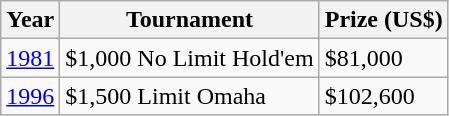<table class="wikitable">
<tr>
<th>Year</th>
<th>Tournament</th>
<th>Prize (US$)</th>
</tr>
<tr>
<td><a href='#'>1981</a></td>
<td>$1,000 No Limit Hold'em</td>
<td>$81,000</td>
</tr>
<tr>
<td><a href='#'>1996</a></td>
<td>$1,500 Limit Omaha</td>
<td>$102,600</td>
</tr>
</table>
